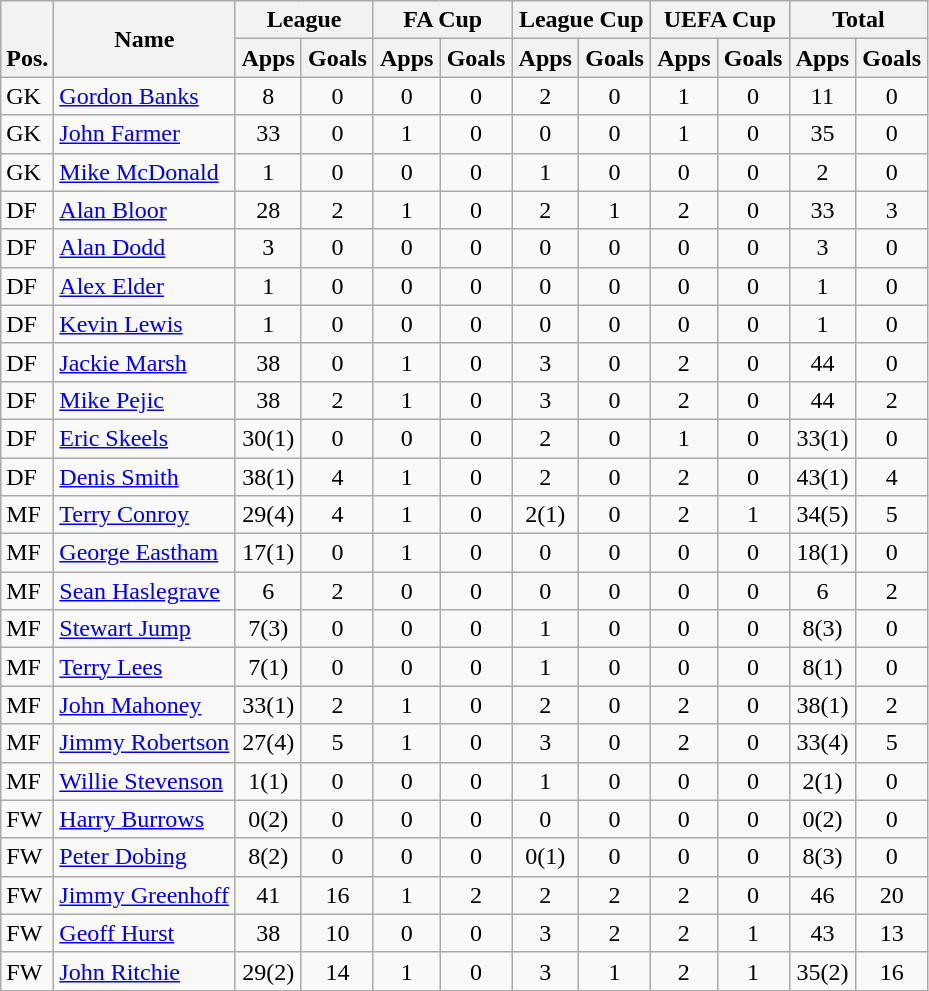<table class="wikitable" style="text-align:center">
<tr>
<th rowspan="2" valign="bottom">Pos.</th>
<th rowspan="2">Name</th>
<th colspan="2" width="85">League</th>
<th colspan="2" width="85">FA Cup</th>
<th colspan="2" width="85">League Cup</th>
<th colspan="2" width="85">UEFA Cup</th>
<th colspan="2" width="85">Total</th>
</tr>
<tr>
<th>Apps</th>
<th>Goals</th>
<th>Apps</th>
<th>Goals</th>
<th>Apps</th>
<th>Goals</th>
<th>Apps</th>
<th>Goals</th>
<th>Apps</th>
<th>Goals</th>
</tr>
<tr>
<td align="left">GK</td>
<td align="left"> <a href='#'>Gordon Banks</a></td>
<td>8</td>
<td>0</td>
<td>0</td>
<td>0</td>
<td>2</td>
<td>0</td>
<td>1</td>
<td>0</td>
<td>11</td>
<td>0</td>
</tr>
<tr>
<td align="left">GK</td>
<td align="left"> <a href='#'>John Farmer</a></td>
<td>33</td>
<td>0</td>
<td>1</td>
<td>0</td>
<td>0</td>
<td>0</td>
<td>1</td>
<td>0</td>
<td>35</td>
<td>0</td>
</tr>
<tr>
<td align="left">GK</td>
<td align="left"> <a href='#'>Mike McDonald</a></td>
<td>1</td>
<td>0</td>
<td>0</td>
<td>0</td>
<td>1</td>
<td>0</td>
<td>0</td>
<td>0</td>
<td>2</td>
<td>0</td>
</tr>
<tr>
<td align="left">DF</td>
<td align="left"> <a href='#'>Alan Bloor</a></td>
<td>28</td>
<td>2</td>
<td>1</td>
<td>0</td>
<td>2</td>
<td>1</td>
<td>2</td>
<td>0</td>
<td>33</td>
<td>3</td>
</tr>
<tr>
<td align="left">DF</td>
<td align="left"> <a href='#'>Alan Dodd</a></td>
<td>3</td>
<td>0</td>
<td>0</td>
<td>0</td>
<td>0</td>
<td>0</td>
<td>0</td>
<td>0</td>
<td>3</td>
<td>0</td>
</tr>
<tr>
<td align="left">DF</td>
<td align="left"> <a href='#'>Alex Elder</a></td>
<td>1</td>
<td>0</td>
<td>0</td>
<td>0</td>
<td>0</td>
<td>0</td>
<td>0</td>
<td>0</td>
<td>1</td>
<td>0</td>
</tr>
<tr>
<td align="left">DF</td>
<td align="left"> <a href='#'>Kevin Lewis</a></td>
<td>1</td>
<td>0</td>
<td>0</td>
<td>0</td>
<td>0</td>
<td>0</td>
<td>0</td>
<td>0</td>
<td>1</td>
<td>0</td>
</tr>
<tr>
<td align="left">DF</td>
<td align="left"> <a href='#'>Jackie Marsh</a></td>
<td>38</td>
<td>0</td>
<td>1</td>
<td>0</td>
<td>3</td>
<td>0</td>
<td>2</td>
<td>0</td>
<td>44</td>
<td>0</td>
</tr>
<tr>
<td align="left">DF</td>
<td align="left"> <a href='#'>Mike Pejic</a></td>
<td>38</td>
<td>2</td>
<td>1</td>
<td>0</td>
<td>3</td>
<td>0</td>
<td>2</td>
<td>0</td>
<td>44</td>
<td>2</td>
</tr>
<tr>
<td align="left">DF</td>
<td align="left"> <a href='#'>Eric Skeels</a></td>
<td>30(1)</td>
<td>0</td>
<td>0</td>
<td>0</td>
<td>2</td>
<td>0</td>
<td>1</td>
<td>0</td>
<td>33(1)</td>
<td>0</td>
</tr>
<tr>
<td align="left">DF</td>
<td align="left"> <a href='#'>Denis Smith</a></td>
<td>38(1)</td>
<td>4</td>
<td>1</td>
<td>0</td>
<td>2</td>
<td>0</td>
<td>2</td>
<td>0</td>
<td>43(1)</td>
<td>4</td>
</tr>
<tr>
<td align="left">MF</td>
<td align="left"> <a href='#'>Terry Conroy</a></td>
<td>29(4)</td>
<td>4</td>
<td>1</td>
<td>0</td>
<td>2(1)</td>
<td>0</td>
<td>2</td>
<td>1</td>
<td>34(5)</td>
<td>5</td>
</tr>
<tr>
<td align="left">MF</td>
<td align="left"> <a href='#'>George Eastham</a></td>
<td>17(1)</td>
<td>0</td>
<td>1</td>
<td>0</td>
<td>0</td>
<td>0</td>
<td>0</td>
<td>0</td>
<td>18(1)</td>
<td>0</td>
</tr>
<tr>
<td align="left">MF</td>
<td align="left"> <a href='#'>Sean Haslegrave</a></td>
<td>6</td>
<td>2</td>
<td>0</td>
<td>0</td>
<td>0</td>
<td>0</td>
<td>0</td>
<td>0</td>
<td>6</td>
<td>2</td>
</tr>
<tr>
<td align="left">MF</td>
<td align="left"> <a href='#'>Stewart Jump</a></td>
<td>7(3)</td>
<td>0</td>
<td>0</td>
<td>0</td>
<td>1</td>
<td>0</td>
<td>0</td>
<td>0</td>
<td>8(3)</td>
<td>0</td>
</tr>
<tr>
<td align="left">MF</td>
<td align="left"> <a href='#'>Terry Lees</a></td>
<td>7(1)</td>
<td>0</td>
<td>0</td>
<td>0</td>
<td>1</td>
<td>0</td>
<td>0</td>
<td>0</td>
<td>8(1)</td>
<td>0</td>
</tr>
<tr>
<td align="left">MF</td>
<td align="left"> <a href='#'>John Mahoney</a></td>
<td>33(1)</td>
<td>2</td>
<td>1</td>
<td>0</td>
<td>2</td>
<td>0</td>
<td>2</td>
<td>0</td>
<td>38(1)</td>
<td>2</td>
</tr>
<tr>
<td align="left">MF</td>
<td align="left"> <a href='#'>Jimmy Robertson</a></td>
<td>27(4)</td>
<td>5</td>
<td>1</td>
<td>0</td>
<td>3</td>
<td>0</td>
<td>2</td>
<td>0</td>
<td>33(4)</td>
<td>5</td>
</tr>
<tr>
<td align="left">MF</td>
<td align="left"> <a href='#'>Willie Stevenson</a></td>
<td>1(1)</td>
<td>0</td>
<td>0</td>
<td>0</td>
<td>1</td>
<td>0</td>
<td>0</td>
<td>0</td>
<td>2(1)</td>
<td>0</td>
</tr>
<tr>
<td align="left">FW</td>
<td align="left"> <a href='#'>Harry Burrows</a></td>
<td>0(2)</td>
<td>0</td>
<td>0</td>
<td>0</td>
<td>0</td>
<td>0</td>
<td>0</td>
<td>0</td>
<td>0(2)</td>
<td>0</td>
</tr>
<tr>
<td align="left">FW</td>
<td align="left"> <a href='#'>Peter Dobing</a></td>
<td>8(2)</td>
<td>0</td>
<td>0</td>
<td>0</td>
<td>0(1)</td>
<td>0</td>
<td>0</td>
<td>0</td>
<td>8(3)</td>
<td>0</td>
</tr>
<tr>
<td align="left">FW</td>
<td align="left"> <a href='#'>Jimmy Greenhoff</a></td>
<td>41</td>
<td>16</td>
<td>1</td>
<td>2</td>
<td>2</td>
<td>2</td>
<td>2</td>
<td>0</td>
<td>46</td>
<td>20</td>
</tr>
<tr>
<td align="left">FW</td>
<td align="left"> <a href='#'>Geoff Hurst</a></td>
<td>38</td>
<td>10</td>
<td>0</td>
<td>0</td>
<td>3</td>
<td>2</td>
<td>2</td>
<td>1</td>
<td>43</td>
<td>13</td>
</tr>
<tr>
<td align="left">FW</td>
<td align="left"> <a href='#'>John Ritchie</a></td>
<td>29(2)</td>
<td>14</td>
<td>1</td>
<td>0</td>
<td>3</td>
<td>1</td>
<td>2</td>
<td>1</td>
<td>35(2)</td>
<td>16</td>
</tr>
</table>
